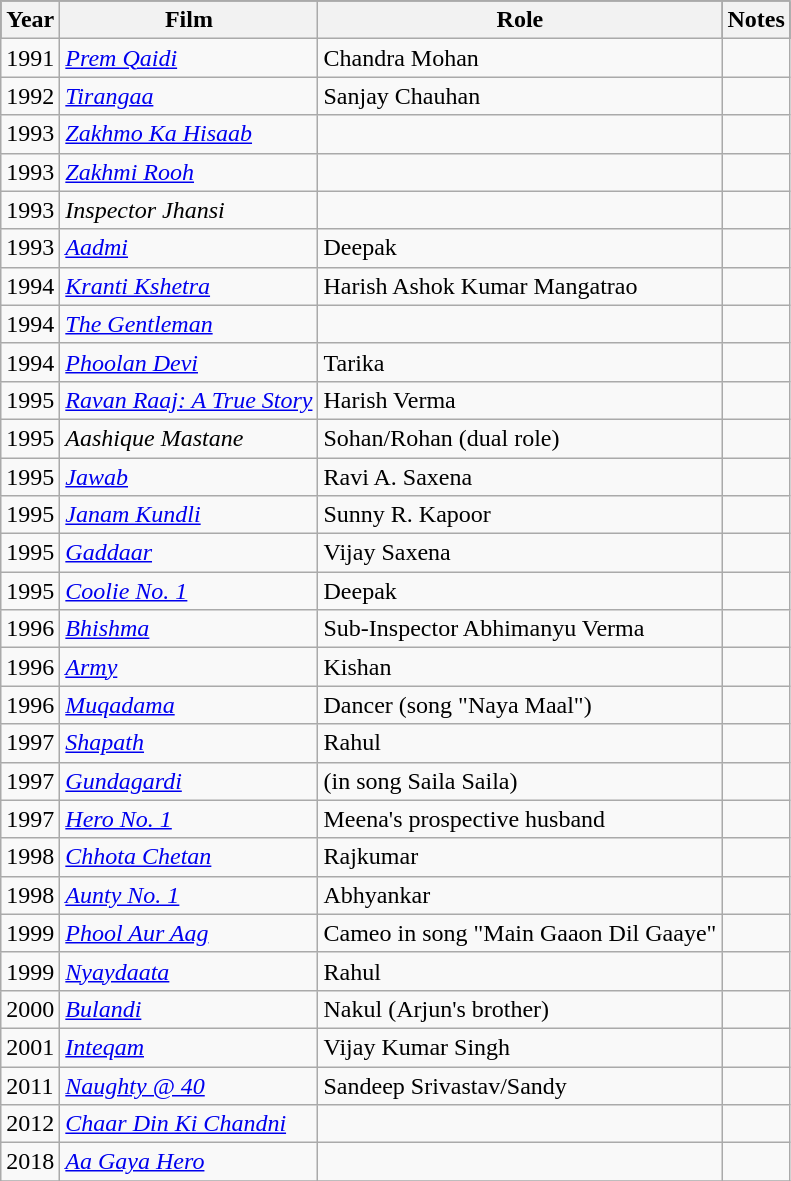<table class="wikitable sortable">
<tr style="background:#000;">
<th>Year</th>
<th>Film</th>
<th>Role</th>
<th class=unsortable>Notes</th>
</tr>
<tr>
<td>1991</td>
<td><em><a href='#'>Prem Qaidi</a></em></td>
<td>Chandra Mohan</td>
<td></td>
</tr>
<tr>
<td>1992</td>
<td><em><a href='#'>Tirangaa</a></em></td>
<td>Sanjay Chauhan</td>
<td></td>
</tr>
<tr>
<td>1993</td>
<td><em><a href='#'>Zakhmo Ka Hisaab</a></em></td>
<td></td>
<td></td>
</tr>
<tr>
<td>1993</td>
<td><em><a href='#'>Zakhmi Rooh</a></em></td>
<td></td>
<td></td>
</tr>
<tr>
<td>1993</td>
<td><em>Inspector Jhansi</em></td>
<td></td>
<td></td>
</tr>
<tr>
<td>1993</td>
<td><em><a href='#'>Aadmi</a></em></td>
<td>Deepak</td>
<td></td>
</tr>
<tr>
<td>1994</td>
<td><em><a href='#'>Kranti Kshetra</a></em></td>
<td>Harish Ashok Kumar Mangatrao</td>
<td></td>
</tr>
<tr>
<td>1994</td>
<td><em><a href='#'>The Gentleman</a></em></td>
<td></td>
<td></td>
</tr>
<tr>
<td>1994</td>
<td><em><a href='#'>Phoolan Devi</a></em></td>
<td>Tarika</td>
<td></td>
</tr>
<tr>
<td>1995</td>
<td><em><a href='#'>Ravan Raaj: A True Story</a></em></td>
<td>Harish Verma</td>
<td></td>
</tr>
<tr>
<td>1995</td>
<td><em>Aashique Mastane</em></td>
<td>Sohan/Rohan (dual role)</td>
<td></td>
</tr>
<tr>
<td>1995</td>
<td><em><a href='#'>Jawab</a></em></td>
<td>Ravi A. Saxena</td>
<td></td>
</tr>
<tr>
<td>1995</td>
<td><em><a href='#'>Janam Kundli</a></em></td>
<td>Sunny R. Kapoor</td>
<td></td>
</tr>
<tr>
<td>1995</td>
<td><em><a href='#'>Gaddaar</a></em></td>
<td>Vijay Saxena</td>
<td></td>
</tr>
<tr>
<td>1995</td>
<td><em><a href='#'>Coolie No. 1</a></em></td>
<td>Deepak</td>
<td></td>
</tr>
<tr>
<td>1996</td>
<td><em><a href='#'>Bhishma</a></em></td>
<td>Sub-Inspector Abhimanyu Verma</td>
<td></td>
</tr>
<tr>
<td>1996</td>
<td><em><a href='#'>Army</a></em></td>
<td>Kishan</td>
<td></td>
</tr>
<tr>
<td>1996</td>
<td><em><a href='#'>Muqadama</a></em></td>
<td>Dancer (song "Naya Maal")</td>
<td></td>
</tr>
<tr>
<td>1997</td>
<td><em><a href='#'>Shapath</a></em></td>
<td>Rahul</td>
<td></td>
</tr>
<tr>
<td>1997</td>
<td><em><a href='#'>Gundagardi</a></em></td>
<td>(in song Saila Saila)</td>
<td></td>
</tr>
<tr>
<td>1997</td>
<td><em><a href='#'>Hero No. 1</a></em></td>
<td>Meena's prospective husband</td>
<td></td>
</tr>
<tr>
<td>1998</td>
<td><em><a href='#'>Chhota Chetan</a></em></td>
<td>Rajkumar</td>
<td></td>
</tr>
<tr>
<td>1998</td>
<td><em><a href='#'>Aunty No. 1</a></em></td>
<td>Abhyankar</td>
<td></td>
</tr>
<tr>
<td>1999</td>
<td><em><a href='#'>Phool Aur Aag</a></em></td>
<td>Cameo in song "Main Gaaon Dil Gaaye"</td>
<td></td>
</tr>
<tr>
<td>1999</td>
<td><em><a href='#'>Nyaydaata</a></em></td>
<td>Rahul</td>
<td></td>
</tr>
<tr>
<td>2000</td>
<td><em><a href='#'>Bulandi</a></em></td>
<td>Nakul (Arjun's brother)</td>
<td></td>
</tr>
<tr>
<td>2001</td>
<td><em><a href='#'>Inteqam</a></em></td>
<td>Vijay Kumar Singh</td>
<td></td>
</tr>
<tr>
<td>2011</td>
<td><em><a href='#'>Naughty @ 40</a></em></td>
<td>Sandeep Srivastav/Sandy</td>
<td></td>
</tr>
<tr>
<td>2012</td>
<td><em><a href='#'>Chaar Din Ki Chandni</a></em></td>
<td></td>
<td></td>
</tr>
<tr>
<td>2018</td>
<td><em><a href='#'>Aa Gaya Hero</a></em></td>
<td></td>
<td></td>
</tr>
<tr>
</tr>
</table>
